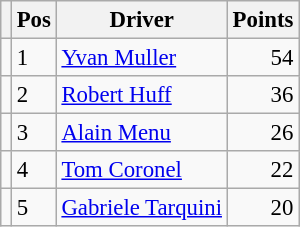<table class="wikitable" style="font-size: 95%;">
<tr>
<th></th>
<th>Pos</th>
<th>Driver</th>
<th>Points</th>
</tr>
<tr>
<td align="left"></td>
<td>1</td>
<td> <a href='#'>Yvan Muller</a></td>
<td align="right">54</td>
</tr>
<tr>
<td align="left"></td>
<td>2</td>
<td> <a href='#'>Robert Huff</a></td>
<td align="right">36</td>
</tr>
<tr>
<td align="left"></td>
<td>3</td>
<td> <a href='#'>Alain Menu</a></td>
<td align="right">26</td>
</tr>
<tr>
<td align="left"></td>
<td>4</td>
<td> <a href='#'>Tom Coronel</a></td>
<td align="right">22</td>
</tr>
<tr>
<td align="left"></td>
<td>5</td>
<td> <a href='#'>Gabriele Tarquini</a></td>
<td align="right">20</td>
</tr>
</table>
